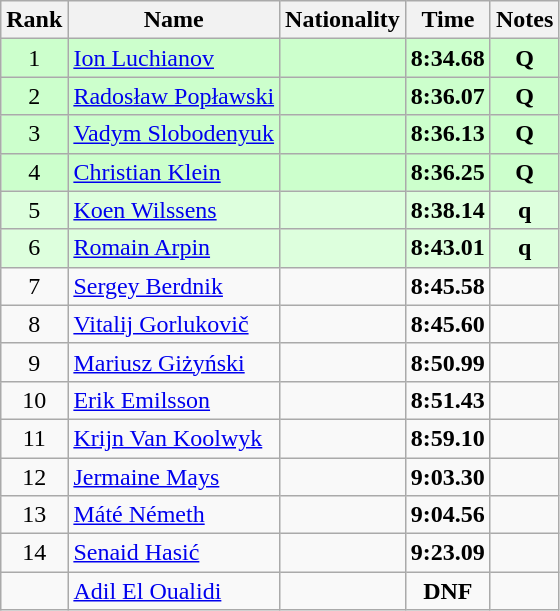<table class="wikitable sortable" style="text-align:center">
<tr>
<th>Rank</th>
<th>Name</th>
<th>Nationality</th>
<th>Time</th>
<th>Notes</th>
</tr>
<tr bgcolor=ccffcc>
<td>1</td>
<td align=left><a href='#'>Ion Luchianov</a></td>
<td align=left></td>
<td><strong>8:34.68</strong></td>
<td><strong>Q</strong></td>
</tr>
<tr bgcolor=ccffcc>
<td>2</td>
<td align=left><a href='#'>Radosław Popławski</a></td>
<td align=left></td>
<td><strong>8:36.07</strong></td>
<td><strong>Q</strong></td>
</tr>
<tr bgcolor=ccffcc>
<td>3</td>
<td align=left><a href='#'>Vadym Slobodenyuk</a></td>
<td align=left></td>
<td><strong>8:36.13</strong></td>
<td><strong>Q</strong></td>
</tr>
<tr bgcolor=ccffcc>
<td>4</td>
<td align=left><a href='#'>Christian Klein</a></td>
<td align=left></td>
<td><strong>8:36.25</strong></td>
<td><strong>Q</strong></td>
</tr>
<tr bgcolor=ddffdd>
<td>5</td>
<td align=left><a href='#'>Koen Wilssens</a></td>
<td align=left></td>
<td><strong>8:38.14</strong></td>
<td><strong>q</strong></td>
</tr>
<tr bgcolor=ddffdd>
<td>6</td>
<td align=left><a href='#'>Romain Arpin</a></td>
<td align=left></td>
<td><strong>8:43.01</strong></td>
<td><strong>q</strong></td>
</tr>
<tr>
<td>7</td>
<td align=left><a href='#'>Sergey Berdnik</a></td>
<td align=left></td>
<td><strong>8:45.58</strong></td>
<td></td>
</tr>
<tr>
<td>8</td>
<td align=left><a href='#'>Vitalij Gorlukovič</a></td>
<td align=left></td>
<td><strong>8:45.60</strong></td>
<td></td>
</tr>
<tr>
<td>9</td>
<td align=left><a href='#'>Mariusz Giżyński</a></td>
<td align=left></td>
<td><strong>8:50.99</strong></td>
<td></td>
</tr>
<tr>
<td>10</td>
<td align=left><a href='#'>Erik Emilsson</a></td>
<td align=left></td>
<td><strong>8:51.43</strong></td>
<td></td>
</tr>
<tr>
<td>11</td>
<td align=left><a href='#'>Krijn Van Koolwyk</a></td>
<td align=left></td>
<td><strong>8:59.10</strong></td>
<td></td>
</tr>
<tr>
<td>12</td>
<td align=left><a href='#'>Jermaine Mays</a></td>
<td align=left></td>
<td><strong>9:03.30</strong></td>
<td></td>
</tr>
<tr>
<td>13</td>
<td align=left><a href='#'>Máté Németh</a></td>
<td align=left></td>
<td><strong>9:04.56</strong></td>
<td></td>
</tr>
<tr>
<td>14</td>
<td align=left><a href='#'>Senaid Hasić</a></td>
<td align=left></td>
<td><strong>9:23.09</strong></td>
<td></td>
</tr>
<tr>
<td></td>
<td align=left><a href='#'>Adil El Oualidi</a></td>
<td align=left></td>
<td><strong>DNF</strong></td>
<td></td>
</tr>
</table>
